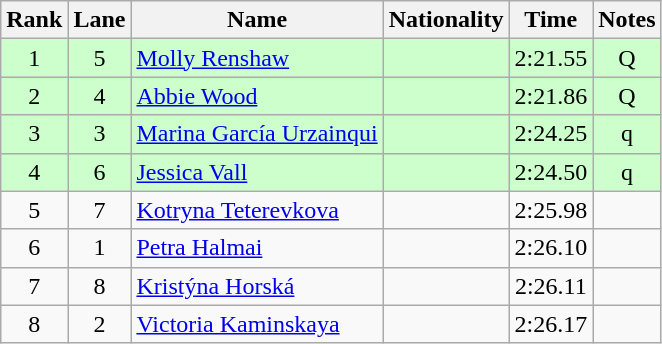<table class="wikitable sortable" style="text-align:center">
<tr>
<th>Rank</th>
<th>Lane</th>
<th>Name</th>
<th>Nationality</th>
<th>Time</th>
<th>Notes</th>
</tr>
<tr bgcolor=ccffcc>
<td>1</td>
<td>5</td>
<td align=left><a href='#'>Molly Renshaw</a></td>
<td align=left></td>
<td>2:21.55</td>
<td>Q</td>
</tr>
<tr bgcolor=ccffcc>
<td>2</td>
<td>4</td>
<td align=left><a href='#'>Abbie Wood</a></td>
<td align=left></td>
<td>2:21.86</td>
<td>Q</td>
</tr>
<tr bgcolor=ccffcc>
<td>3</td>
<td>3</td>
<td align=left><a href='#'>Marina García Urzainqui</a></td>
<td align=left></td>
<td>2:24.25</td>
<td>q</td>
</tr>
<tr bgcolor=ccffcc>
<td>4</td>
<td>6</td>
<td align=left><a href='#'>Jessica Vall</a></td>
<td align=left></td>
<td>2:24.50</td>
<td>q</td>
</tr>
<tr>
<td>5</td>
<td>7</td>
<td align=left><a href='#'>Kotryna Teterevkova</a></td>
<td align=left></td>
<td>2:25.98</td>
<td></td>
</tr>
<tr>
<td>6</td>
<td>1</td>
<td align=left><a href='#'>Petra Halmai</a></td>
<td align=left></td>
<td>2:26.10</td>
<td></td>
</tr>
<tr>
<td>7</td>
<td>8</td>
<td align=left><a href='#'>Kristýna Horská</a></td>
<td align=left></td>
<td>2:26.11</td>
<td></td>
</tr>
<tr>
<td>8</td>
<td>2</td>
<td align=left><a href='#'>Victoria Kaminskaya</a></td>
<td align=left></td>
<td>2:26.17</td>
<td></td>
</tr>
</table>
